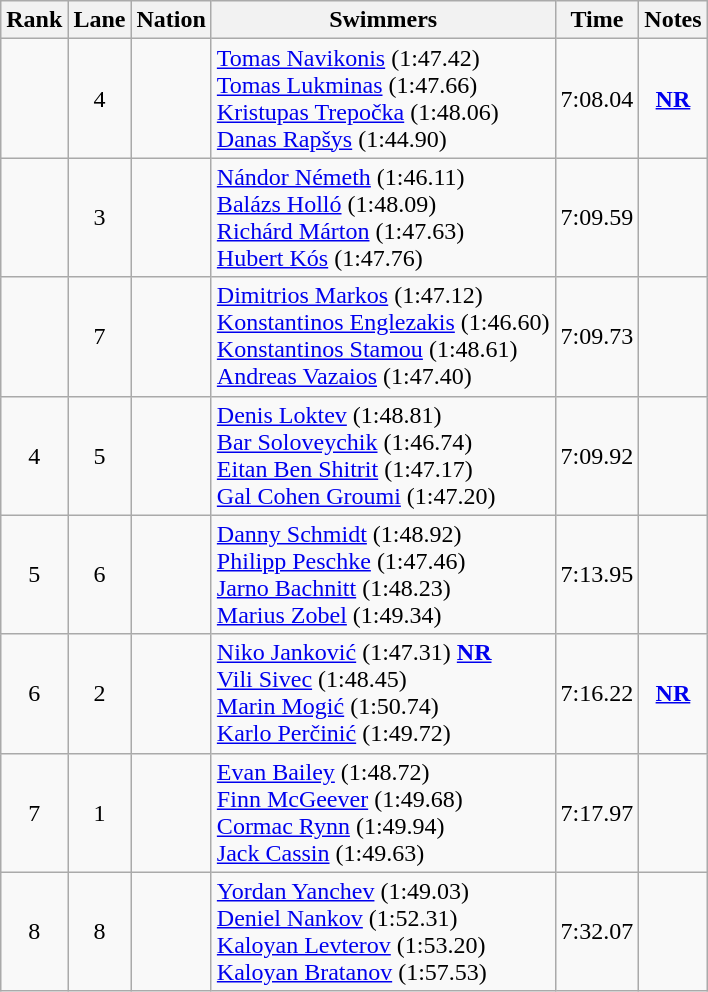<table class="wikitable sortable" style="text-align:center">
<tr>
<th>Rank</th>
<th>Lane</th>
<th>Nation</th>
<th>Swimmers</th>
<th>Time</th>
<th>Notes</th>
</tr>
<tr>
<td></td>
<td>4</td>
<td align=left></td>
<td align=left><a href='#'>Tomas Navikonis</a> (1:47.42)<br><a href='#'>Tomas Lukminas</a> (1:47.66)<br><a href='#'>Kristupas Trepočka</a> (1:48.06)<br><a href='#'>Danas Rapšys</a> (1:44.90)</td>
<td>7:08.04</td>
<td><strong><a href='#'>NR</a></strong></td>
</tr>
<tr>
<td></td>
<td>3</td>
<td align=left></td>
<td align=left><a href='#'>Nándor Németh</a> (1:46.11)<br><a href='#'>Balázs Holló</a> (1:48.09)<br><a href='#'>Richárd Márton</a> (1:47.63)<br><a href='#'>Hubert Kós</a> (1:47.76)</td>
<td>7:09.59</td>
<td></td>
</tr>
<tr>
<td></td>
<td>7</td>
<td align=left></td>
<td align=left><a href='#'>Dimitrios Markos</a> (1:47.12)<br><a href='#'>Konstantinos Englezakis</a> (1:46.60)<br><a href='#'>Konstantinos Stamou</a> (1:48.61)<br><a href='#'>Andreas Vazaios</a> (1:47.40)</td>
<td>7:09.73</td>
<td></td>
</tr>
<tr>
<td>4</td>
<td>5</td>
<td align=left></td>
<td align=left><a href='#'>Denis Loktev</a> (1:48.81)<br><a href='#'>Bar Soloveychik</a> (1:46.74)<br><a href='#'>Eitan Ben Shitrit</a> (1:47.17)<br><a href='#'>Gal Cohen Groumi</a> (1:47.20)</td>
<td>7:09.92</td>
<td></td>
</tr>
<tr>
<td>5</td>
<td>6</td>
<td align=left></td>
<td align=left><a href='#'>Danny Schmidt</a> (1:48.92)<br><a href='#'>Philipp Peschke</a> (1:47.46)<br><a href='#'>Jarno Bachnitt</a> (1:48.23)<br><a href='#'>Marius Zobel</a> (1:49.34)</td>
<td>7:13.95</td>
<td></td>
</tr>
<tr>
<td>6</td>
<td>2</td>
<td align=left></td>
<td align=left><a href='#'>Niko Janković</a> (1:47.31) <strong><a href='#'>NR</a></strong><br><a href='#'>Vili Sivec</a> (1:48.45)<br><a href='#'>Marin Mogić</a> (1:50.74)<br><a href='#'>Karlo Perčinić</a> (1:49.72)</td>
<td>7:16.22</td>
<td><strong><a href='#'>NR</a></strong></td>
</tr>
<tr>
<td>7</td>
<td>1</td>
<td align=left></td>
<td align=left><a href='#'>Evan Bailey</a> (1:48.72)<br><a href='#'>Finn McGeever</a> (1:49.68)<br><a href='#'>Cormac Rynn</a> (1:49.94)<br><a href='#'>Jack Cassin</a> (1:49.63)</td>
<td>7:17.97</td>
<td></td>
</tr>
<tr>
<td>8</td>
<td>8</td>
<td align=left></td>
<td align=left><a href='#'>Yordan Yanchev</a> (1:49.03)<br><a href='#'>Deniel Nankov</a> (1:52.31)<br><a href='#'>Kaloyan Levterov</a> (1:53.20)<br><a href='#'>Kaloyan Bratanov</a> (1:57.53)</td>
<td>7:32.07</td>
<td></td>
</tr>
</table>
